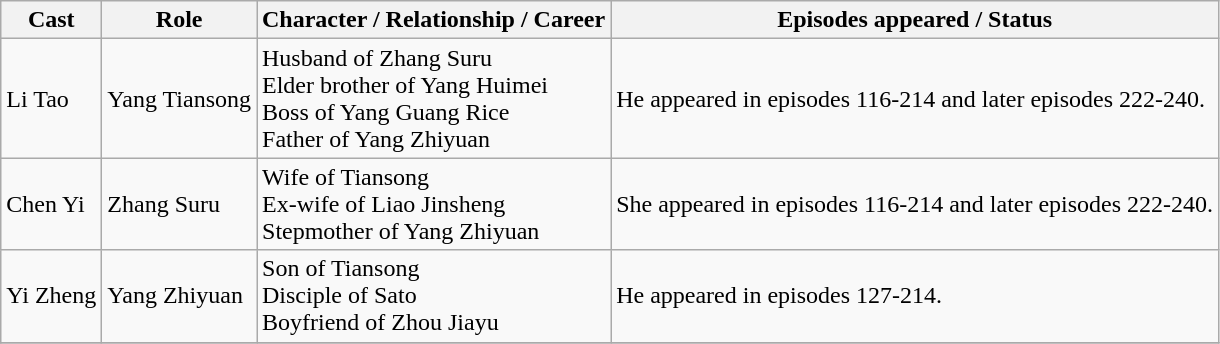<table class="wikitable">
<tr>
<th>Cast</th>
<th>Role</th>
<th>Character / Relationship / Career</th>
<th>Episodes appeared / Status</th>
</tr>
<tr>
<td>Li Tao</td>
<td>Yang Tiansong</td>
<td>Husband of Zhang Suru<br>Elder brother of Yang Huimei<br>Boss of Yang Guang Rice<br>Father of Yang Zhiyuan</td>
<td>He appeared in episodes 116-214 and later episodes 222-240.</td>
</tr>
<tr>
<td>Chen Yi</td>
<td>Zhang Suru</td>
<td>Wife of Tiansong<br>Ex-wife of Liao Jinsheng<br>Stepmother of Yang Zhiyuan</td>
<td>She appeared in episodes 116-214 and later episodes 222-240.</td>
</tr>
<tr>
<td>Yi Zheng</td>
<td>Yang Zhiyuan</td>
<td>Son of Tiansong<br>Disciple of Sato<br>Boyfriend of Zhou Jiayu</td>
<td>He appeared in episodes 127-214.</td>
</tr>
<tr>
</tr>
</table>
